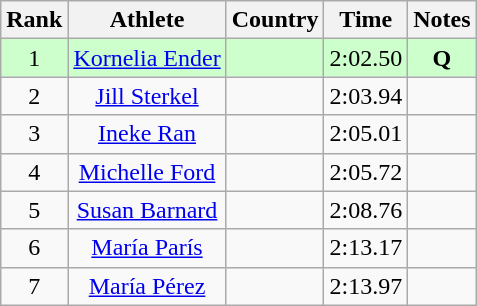<table class="wikitable sortable" style="text-align:center">
<tr>
<th>Rank</th>
<th>Athlete</th>
<th>Country</th>
<th>Time</th>
<th>Notes</th>
</tr>
<tr bgcolor=ccffcc>
<td>1</td>
<td><a href='#'>Kornelia Ender</a></td>
<td align=left></td>
<td>2:02.50</td>
<td><strong>Q </strong></td>
</tr>
<tr>
<td>2</td>
<td><a href='#'>Jill Sterkel</a></td>
<td align=left></td>
<td>2:03.94</td>
<td><strong> </strong></td>
</tr>
<tr>
<td>3</td>
<td><a href='#'>Ineke Ran</a></td>
<td align=left></td>
<td>2:05.01</td>
<td><strong> </strong></td>
</tr>
<tr>
<td>4</td>
<td><a href='#'>Michelle Ford</a></td>
<td align=left></td>
<td>2:05.72</td>
<td><strong> </strong></td>
</tr>
<tr>
<td>5</td>
<td><a href='#'>Susan Barnard</a></td>
<td align=left></td>
<td>2:08.76</td>
<td><strong> </strong></td>
</tr>
<tr>
<td>6</td>
<td><a href='#'>María París</a></td>
<td align=left></td>
<td>2:13.17</td>
<td><strong> </strong></td>
</tr>
<tr>
<td>7</td>
<td><a href='#'>María Pérez</a></td>
<td align=left></td>
<td>2:13.97</td>
<td><strong> </strong></td>
</tr>
</table>
